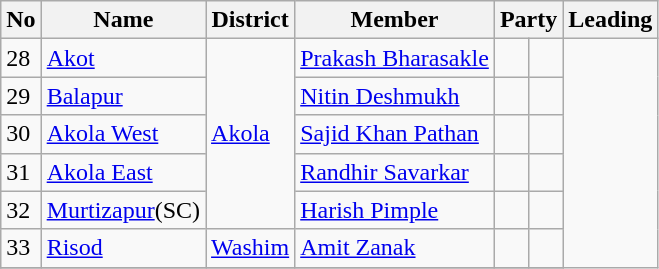<table class="wikitable">
<tr>
<th>No</th>
<th>Name</th>
<th>District</th>
<th>Member</th>
<th colspan="2">Party</th>
<th colspan="2">Leading<br></th>
</tr>
<tr>
<td>28</td>
<td><a href='#'>Akot</a></td>
<td rowspan="5"><a href='#'>Akola</a></td>
<td><a href='#'>Prakash Bharasakle</a></td>
<td></td>
<td></td>
</tr>
<tr>
<td>29</td>
<td><a href='#'>Balapur</a></td>
<td><a href='#'>Nitin Deshmukh</a></td>
<td></td>
<td></td>
</tr>
<tr>
<td>30</td>
<td><a href='#'>Akola West</a></td>
<td><a href='#'>Sajid Khan Pathan</a></td>
<td></td>
<td></td>
</tr>
<tr>
<td>31</td>
<td><a href='#'>Akola East</a></td>
<td><a href='#'>Randhir Savarkar</a></td>
<td></td>
<td></td>
</tr>
<tr>
<td>32</td>
<td><a href='#'>Murtizapur</a>(SC)</td>
<td><a href='#'>Harish Pimple</a></td>
<td></td>
<td></td>
</tr>
<tr>
<td>33</td>
<td><a href='#'>Risod</a></td>
<td><a href='#'>Washim</a></td>
<td><a href='#'>Amit Zanak</a></td>
<td></td>
<td></td>
</tr>
<tr>
</tr>
</table>
